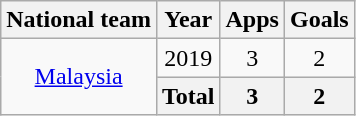<table class="wikitable" style="text-align:center">
<tr>
<th>National team</th>
<th>Year</th>
<th>Apps</th>
<th>Goals</th>
</tr>
<tr>
<td rowspan=2><a href='#'>Malaysia</a></td>
<td>2019</td>
<td>3</td>
<td>2</td>
</tr>
<tr>
<th colspan=1>Total</th>
<th>3</th>
<th>2</th>
</tr>
</table>
